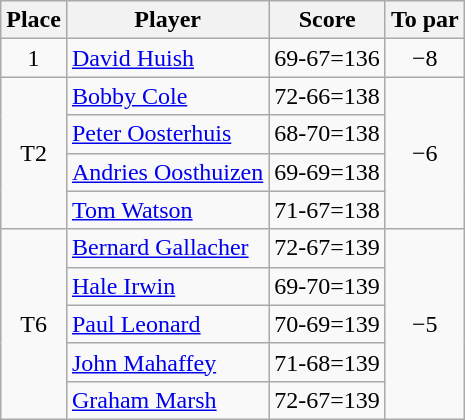<table class="wikitable">
<tr>
<th>Place</th>
<th>Player</th>
<th>Score</th>
<th>To par</th>
</tr>
<tr>
<td align=center>1</td>
<td> <a href='#'>David Huish</a></td>
<td align=center>69-67=136</td>
<td align=center>−8</td>
</tr>
<tr>
<td rowspan="4" align=center>T2</td>
<td> <a href='#'>Bobby Cole</a></td>
<td align=center>72-66=138</td>
<td rowspan="4" align=center>−6</td>
</tr>
<tr>
<td> <a href='#'>Peter Oosterhuis</a></td>
<td align=center>68-70=138</td>
</tr>
<tr>
<td> <a href='#'>Andries Oosthuizen</a></td>
<td align=center>69-69=138</td>
</tr>
<tr>
<td> <a href='#'>Tom Watson</a></td>
<td align=center>71-67=138</td>
</tr>
<tr>
<td rowspan="5" align=center>T6</td>
<td> <a href='#'>Bernard Gallacher</a></td>
<td align=center>72-67=139</td>
<td rowspan="5" align=center>−5</td>
</tr>
<tr>
<td> <a href='#'>Hale Irwin</a></td>
<td align=center>69-70=139</td>
</tr>
<tr>
<td> <a href='#'>Paul Leonard</a></td>
<td align=center>70-69=139</td>
</tr>
<tr>
<td> <a href='#'>John Mahaffey</a></td>
<td align=center>71-68=139</td>
</tr>
<tr>
<td> <a href='#'>Graham Marsh</a></td>
<td align=center>72-67=139</td>
</tr>
</table>
